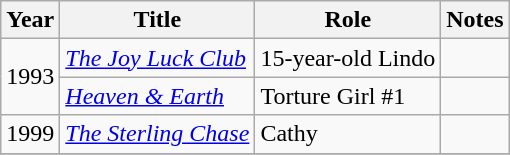<table class="wikitable">
<tr>
<th>Year</th>
<th>Title</th>
<th>Role</th>
<th>Notes</th>
</tr>
<tr>
<td rowspan="2">1993</td>
<td><em><a href='#'>The Joy Luck Club</a></em></td>
<td>15-year-old Lindo</td>
<td></td>
</tr>
<tr>
<td><em><a href='#'>Heaven & Earth</a></em></td>
<td>Torture Girl #1</td>
<td></td>
</tr>
<tr>
<td>1999</td>
<td><em><a href='#'>The Sterling Chase</a></em></td>
<td>Cathy</td>
<td></td>
</tr>
<tr>
</tr>
</table>
